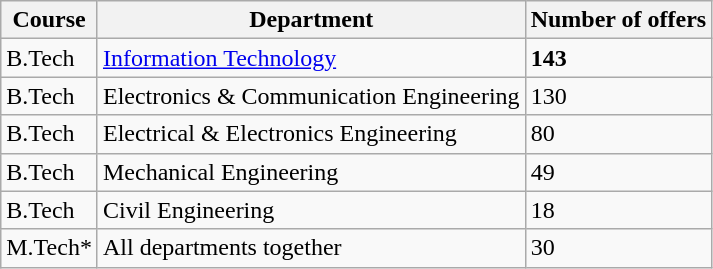<table class="wikitable">
<tr>
<th>Course</th>
<th>Department</th>
<th>Number of offers</th>
</tr>
<tr>
<td>B.Tech</td>
<td><a href='#'>Information Technology</a></td>
<td><strong>143</strong></td>
</tr>
<tr>
<td>B.Tech</td>
<td>Electronics & Communication Engineering</td>
<td>130</td>
</tr>
<tr>
<td>B.Tech</td>
<td>Electrical & Electronics Engineering</td>
<td>80</td>
</tr>
<tr>
<td>B.Tech</td>
<td>Mechanical Engineering</td>
<td>49</td>
</tr>
<tr>
<td>B.Tech</td>
<td>Civil Engineering</td>
<td>18</td>
</tr>
<tr>
<td>M.Tech*</td>
<td>All departments together</td>
<td>30</td>
</tr>
</table>
